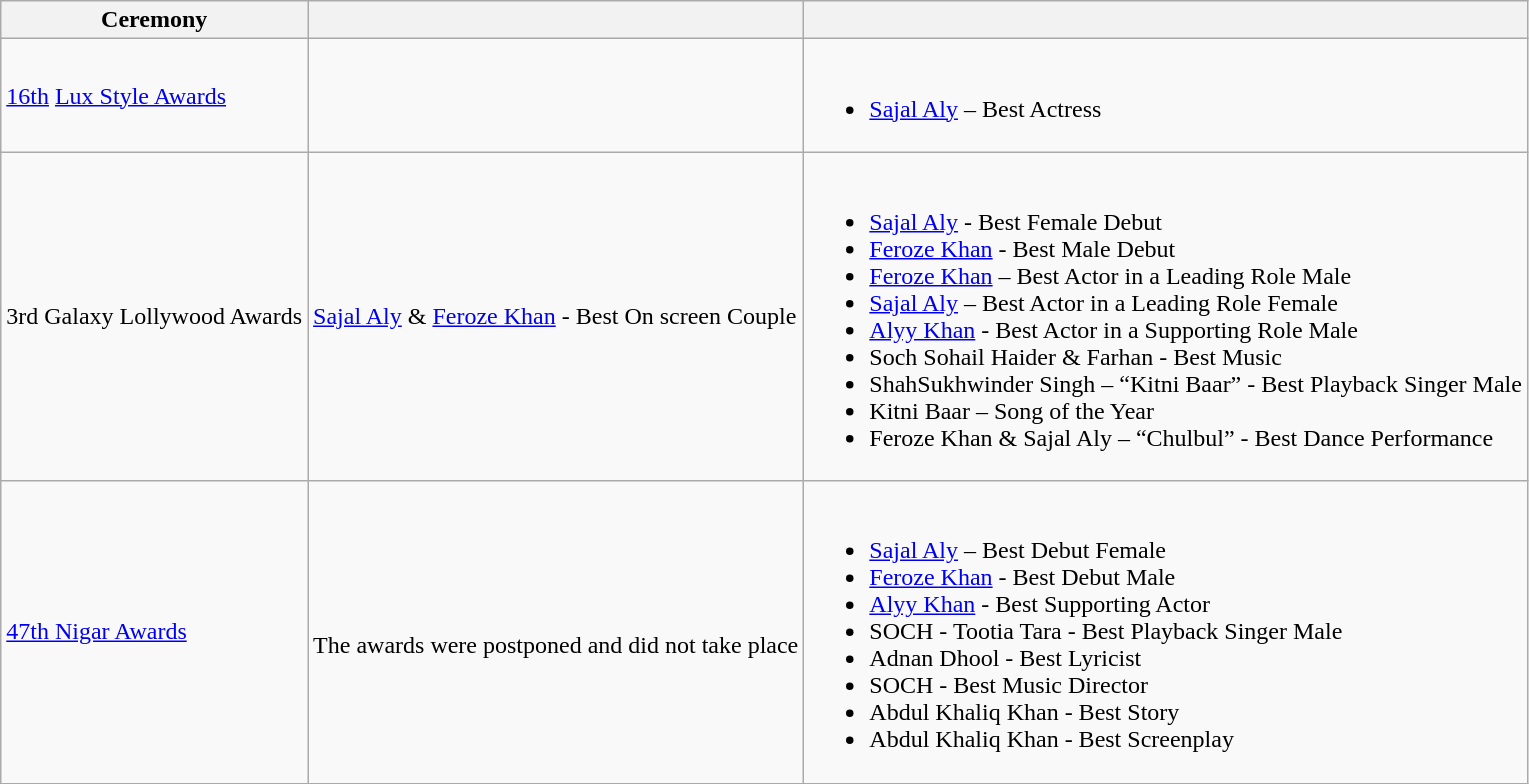<table class="wikitable">
<tr>
<th>Ceremony</th>
<th></th>
<th></th>
</tr>
<tr>
<td><a href='#'>16th</a> <a href='#'>Lux Style Awards</a></td>
<td></td>
<td><br><ul><li><a href='#'>Sajal Aly</a> – Best Actress</li></ul></td>
</tr>
<tr>
<td>3rd Galaxy Lollywood Awards</td>
<td><a href='#'>Sajal Aly</a> & <a href='#'>Feroze Khan</a> - Best On screen Couple</td>
<td><br><ul><li><a href='#'>Sajal Aly</a> - Best Female Debut</li><li><a href='#'>Feroze Khan</a> - Best Male Debut</li><li><a href='#'>Feroze Khan</a> – Best Actor in a Leading Role Male</li><li><a href='#'>Sajal Aly</a> – Best Actor in a Leading Role Female</li><li><a href='#'>Alyy Khan</a> - Best Actor in a Supporting Role Male</li><li>Soch Sohail Haider & Farhan - Best Music</li><li>ShahSukhwinder Singh – “Kitni Baar” - Best Playback Singer Male</li><li>Kitni Baar – Song of the Year</li><li>Feroze Khan & Sajal Aly – “Chulbul” - Best Dance Performance</li></ul></td>
</tr>
<tr>
<td><a href='#'>47th Nigar Awards</a></td>
<td><br>The awards were postponed and did not take place</td>
<td><br><ul><li><a href='#'>Sajal Aly</a> – Best Debut Female</li><li><a href='#'>Feroze Khan</a> - Best Debut Male</li><li><a href='#'>Alyy Khan</a> - Best Supporting Actor</li><li>SOCH - Tootia Tara - Best Playback Singer Male</li><li>Adnan Dhool - Best Lyricist</li><li>SOCH - Best Music Director</li><li>Abdul Khaliq Khan - Best Story</li><li>Abdul Khaliq Khan - Best Screenplay</li></ul></td>
</tr>
</table>
